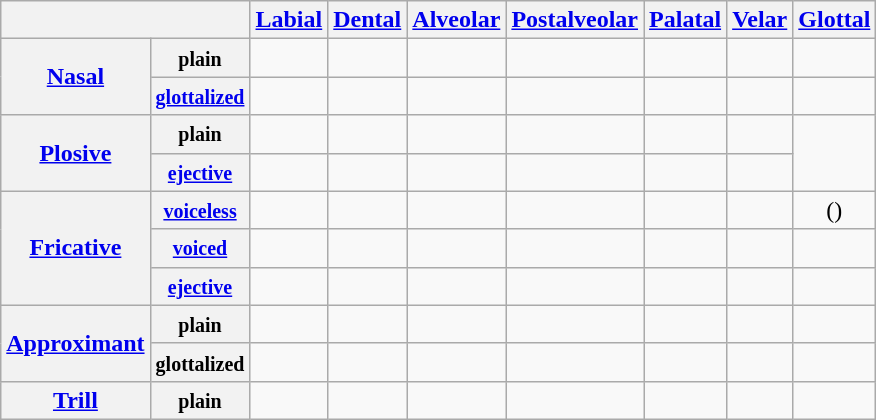<table class="wikitable" style="text-align:center">
<tr>
<th colspan="2"></th>
<th><a href='#'>Labial</a></th>
<th><a href='#'>Dental</a></th>
<th><a href='#'>Alveolar</a></th>
<th><a href='#'>Postalveolar</a></th>
<th><a href='#'>Palatal</a></th>
<th><a href='#'>Velar</a></th>
<th><a href='#'>Glottal</a></th>
</tr>
<tr>
<th rowspan="2"><a href='#'>Nasal</a></th>
<th><small>plain</small></th>
<td> </td>
<td></td>
<td> </td>
<td></td>
<td></td>
<td> </td>
<td></td>
</tr>
<tr>
<th><small><a href='#'>glottalized</a></small></th>
<td> </td>
<td></td>
<td> </td>
<td></td>
<td></td>
<td> </td>
<td></td>
</tr>
<tr>
<th rowspan="2"><a href='#'>Plosive</a></th>
<th><small>plain</small></th>
<td> </td>
<td></td>
<td> </td>
<td></td>
<td></td>
<td> </td>
<td rowspan="2"> </td>
</tr>
<tr>
<th><small><a href='#'>ejective</a></small></th>
<td> </td>
<td></td>
<td> </td>
<td></td>
<td></td>
<td> </td>
</tr>
<tr>
<th rowspan=3><a href='#'>Fricative</a></th>
<th><small><a href='#'>voiceless</a></small></th>
<td> </td>
<td> </td>
<td> </td>
<td> </td>
<td></td>
<td> </td>
<td>() </td>
</tr>
<tr>
<th><small><a href='#'>voiced</a></small></th>
<td> </td>
<td> </td>
<td></td>
<td></td>
<td></td>
<td></td>
<td></td>
</tr>
<tr>
<th><small><a href='#'>ejective</a></small></th>
<td> </td>
<td> </td>
<td></td>
<td></td>
<td></td>
<td></td>
<td></td>
</tr>
<tr>
<th rowspan="2"><a href='#'>Approximant</a></th>
<th><small>plain</small></th>
<td></td>
<td></td>
<td> </td>
<td></td>
<td> </td>
<td> </td>
<td></td>
</tr>
<tr>
<th><small>glottalized</small></th>
<td></td>
<td></td>
<td> </td>
<td></td>
<td> </td>
<td> </td>
<td></td>
</tr>
<tr>
<th rowspan=3><a href='#'>Trill</a></th>
<th><small>plain</small></th>
<td></td>
<td></td>
<td> </td>
<td></td>
<td></td>
<td></td>
<td></td>
</tr>
</table>
